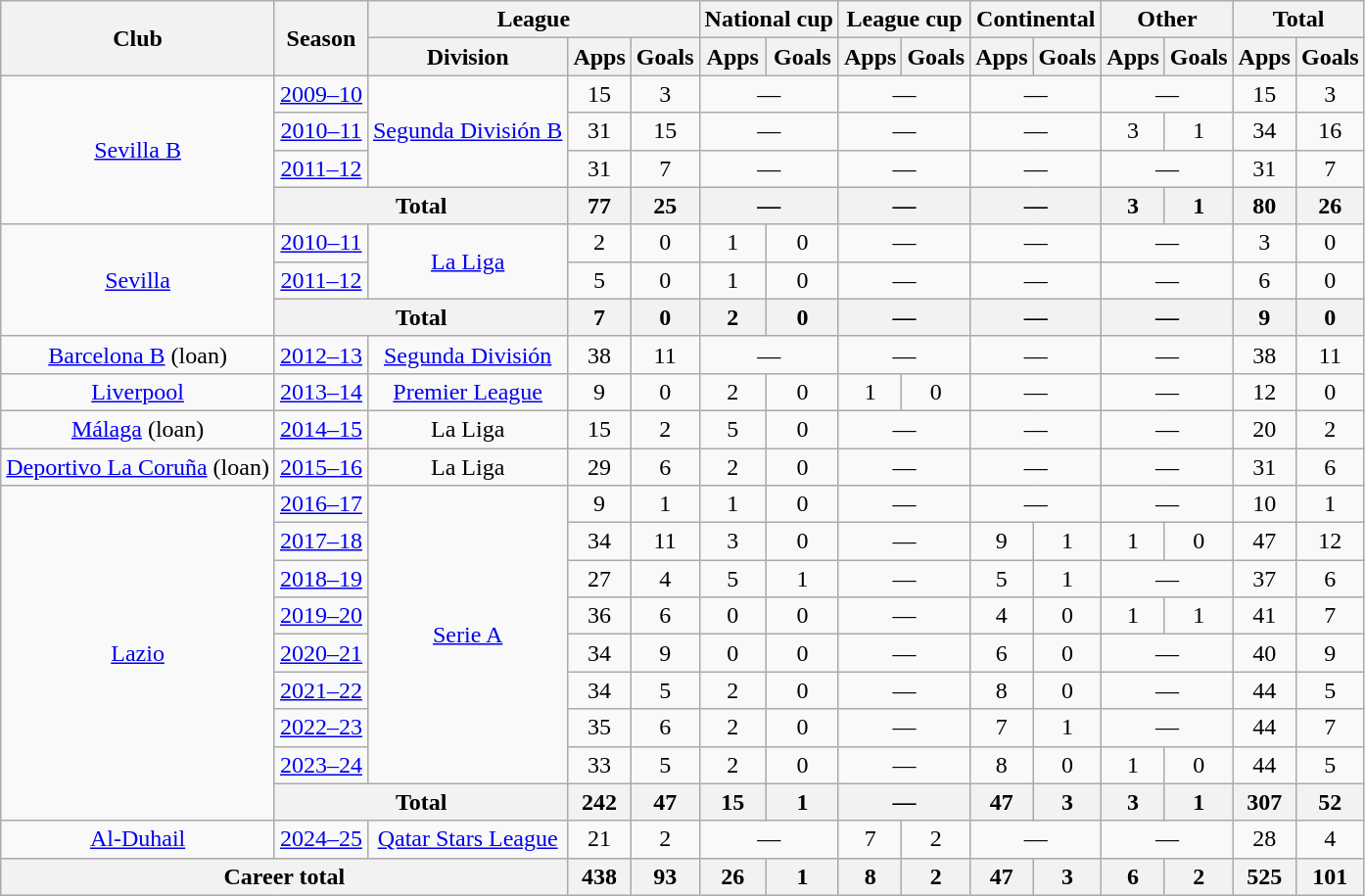<table class="wikitable" style="text-align:center">
<tr>
<th rowspan="2">Club</th>
<th rowspan="2">Season</th>
<th colspan="3">League</th>
<th colspan="2">National cup</th>
<th colspan="2">League cup</th>
<th colspan="2">Continental</th>
<th colspan="2">Other</th>
<th colspan="2">Total</th>
</tr>
<tr>
<th>Division</th>
<th>Apps</th>
<th>Goals</th>
<th>Apps</th>
<th>Goals</th>
<th>Apps</th>
<th>Goals</th>
<th>Apps</th>
<th>Goals</th>
<th>Apps</th>
<th>Goals</th>
<th>Apps</th>
<th>Goals</th>
</tr>
<tr>
<td rowspan="4"><a href='#'>Sevilla B</a></td>
<td><a href='#'>2009–10</a></td>
<td rowspan="3"><a href='#'>Segunda División B</a></td>
<td>15</td>
<td>3</td>
<td colspan="2">—</td>
<td colspan="2">—</td>
<td colspan="2">—</td>
<td colspan="2">—</td>
<td>15</td>
<td>3</td>
</tr>
<tr>
<td><a href='#'>2010–11</a></td>
<td>31</td>
<td>15</td>
<td colspan="2">—</td>
<td colspan="2">—</td>
<td colspan="2">—</td>
<td>3</td>
<td>1</td>
<td>34</td>
<td>16</td>
</tr>
<tr>
<td><a href='#'>2011–12</a></td>
<td>31</td>
<td>7</td>
<td colspan="2">—</td>
<td colspan="2">—</td>
<td colspan="2">—</td>
<td colspan="2">—</td>
<td>31</td>
<td>7</td>
</tr>
<tr>
<th colspan="2">Total</th>
<th>77</th>
<th>25</th>
<th colspan="2">—</th>
<th colspan="2">—</th>
<th colspan="2">—</th>
<th>3</th>
<th>1</th>
<th>80</th>
<th>26</th>
</tr>
<tr>
<td rowspan="3"><a href='#'>Sevilla</a></td>
<td><a href='#'>2010–11</a></td>
<td rowspan="2"><a href='#'>La Liga</a></td>
<td>2</td>
<td>0</td>
<td>1</td>
<td>0</td>
<td colspan="2">—</td>
<td colspan="2">—</td>
<td colspan="2">—</td>
<td>3</td>
<td>0</td>
</tr>
<tr>
<td><a href='#'>2011–12</a></td>
<td>5</td>
<td>0</td>
<td>1</td>
<td>0</td>
<td colspan="2">—</td>
<td colspan="2">—</td>
<td colspan="2">—</td>
<td>6</td>
<td>0</td>
</tr>
<tr>
<th colspan="2">Total</th>
<th>7</th>
<th>0</th>
<th>2</th>
<th>0</th>
<th colspan="2">—</th>
<th colspan="2">—</th>
<th colspan="2">—</th>
<th>9</th>
<th>0</th>
</tr>
<tr>
<td><a href='#'>Barcelona B</a> (loan)</td>
<td><a href='#'>2012–13</a></td>
<td><a href='#'>Segunda División</a></td>
<td>38</td>
<td>11</td>
<td colspan="2">—</td>
<td colspan="2">—</td>
<td colspan="2">—</td>
<td colspan="2">—</td>
<td>38</td>
<td>11</td>
</tr>
<tr>
<td><a href='#'>Liverpool</a></td>
<td><a href='#'>2013–14</a></td>
<td><a href='#'>Premier League</a></td>
<td>9</td>
<td>0</td>
<td>2</td>
<td>0</td>
<td>1</td>
<td>0</td>
<td colspan="2">—</td>
<td colspan="2">—</td>
<td>12</td>
<td>0</td>
</tr>
<tr>
<td><a href='#'>Málaga</a> (loan)</td>
<td><a href='#'>2014–15</a></td>
<td>La Liga</td>
<td>15</td>
<td>2</td>
<td>5</td>
<td>0</td>
<td colspan="2">—</td>
<td colspan="2">—</td>
<td colspan="2">—</td>
<td>20</td>
<td>2</td>
</tr>
<tr>
<td><a href='#'>Deportivo La Coruña</a> (loan)</td>
<td><a href='#'>2015–16</a></td>
<td>La Liga</td>
<td>29</td>
<td>6</td>
<td>2</td>
<td>0</td>
<td colspan="2">—</td>
<td colspan="2">—</td>
<td colspan="2">—</td>
<td>31</td>
<td>6</td>
</tr>
<tr>
<td rowspan="9"><a href='#'>Lazio</a></td>
<td><a href='#'>2016–17</a></td>
<td rowspan="8"><a href='#'>Serie A</a></td>
<td>9</td>
<td>1</td>
<td>1</td>
<td>0</td>
<td colspan="2">—</td>
<td colspan="2">—</td>
<td colspan="2">—</td>
<td>10</td>
<td>1</td>
</tr>
<tr>
<td><a href='#'>2017–18</a></td>
<td>34</td>
<td>11</td>
<td>3</td>
<td>0</td>
<td colspan="2">—</td>
<td>9</td>
<td>1</td>
<td>1</td>
<td>0</td>
<td>47</td>
<td>12</td>
</tr>
<tr>
<td><a href='#'>2018–19</a></td>
<td>27</td>
<td>4</td>
<td>5</td>
<td>1</td>
<td colspan="2">—</td>
<td>5</td>
<td>1</td>
<td colspan="2">—</td>
<td>37</td>
<td>6</td>
</tr>
<tr>
<td><a href='#'>2019–20</a></td>
<td>36</td>
<td>6</td>
<td>0</td>
<td>0</td>
<td colspan="2">—</td>
<td>4</td>
<td>0</td>
<td>1</td>
<td>1</td>
<td>41</td>
<td>7</td>
</tr>
<tr>
<td><a href='#'>2020–21</a></td>
<td>34</td>
<td>9</td>
<td>0</td>
<td>0</td>
<td colspan="2">—</td>
<td>6</td>
<td>0</td>
<td colspan="2">—</td>
<td>40</td>
<td>9</td>
</tr>
<tr>
<td><a href='#'>2021–22</a></td>
<td>34</td>
<td>5</td>
<td>2</td>
<td>0</td>
<td colspan="2">—</td>
<td>8</td>
<td>0</td>
<td colspan="2">—</td>
<td>44</td>
<td>5</td>
</tr>
<tr>
<td><a href='#'>2022–23</a></td>
<td>35</td>
<td>6</td>
<td>2</td>
<td>0</td>
<td colspan="2">—</td>
<td>7</td>
<td>1</td>
<td colspan="2">—</td>
<td>44</td>
<td>7</td>
</tr>
<tr>
<td><a href='#'>2023–24</a></td>
<td>33</td>
<td>5</td>
<td>2</td>
<td>0</td>
<td colspan="2">—</td>
<td>8</td>
<td>0</td>
<td>1</td>
<td>0</td>
<td>44</td>
<td>5</td>
</tr>
<tr>
<th colspan="2">Total</th>
<th>242</th>
<th>47</th>
<th>15</th>
<th>1</th>
<th colspan="2">—</th>
<th>47</th>
<th>3</th>
<th>3</th>
<th>1</th>
<th>307</th>
<th>52</th>
</tr>
<tr>
<td><a href='#'>Al-Duhail</a></td>
<td><a href='#'>2024–25</a></td>
<td><a href='#'>Qatar Stars League</a></td>
<td>21</td>
<td>2</td>
<td colspan="2">—</td>
<td>7</td>
<td>2</td>
<td colspan="2">—</td>
<td colspan="2">—</td>
<td>28</td>
<td>4</td>
</tr>
<tr>
<th colspan="3">Career total</th>
<th>438</th>
<th>93</th>
<th>26</th>
<th>1</th>
<th>8</th>
<th>2</th>
<th>47</th>
<th>3</th>
<th>6</th>
<th>2</th>
<th>525</th>
<th>101</th>
</tr>
</table>
